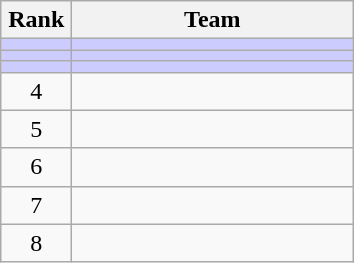<table class="wikitable" style="text-align: center;">
<tr>
<th width=40>Rank</th>
<th width=180>Team</th>
</tr>
<tr bgcolor="#ccccff">
<td></td>
<td align="left"></td>
</tr>
<tr bgcolor="#ccccff">
<td></td>
<td align="left"></td>
</tr>
<tr bgcolor="#ccccff">
<td></td>
<td align="left"></td>
</tr>
<tr>
<td>4</td>
<td align="left"></td>
</tr>
<tr>
<td>5</td>
<td align="left"></td>
</tr>
<tr>
<td>6</td>
<td align="left"></td>
</tr>
<tr>
<td>7</td>
<td align="left"></td>
</tr>
<tr>
<td>8</td>
<td align="left"></td>
</tr>
</table>
